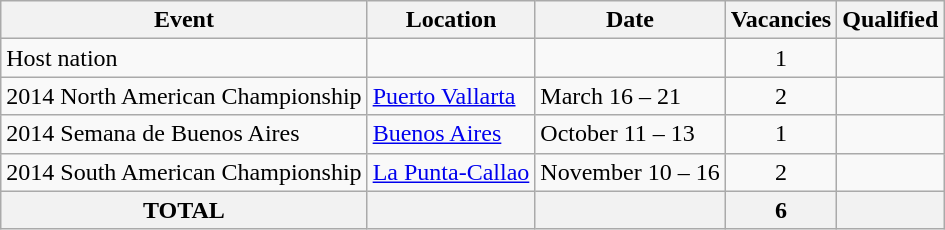<table class="wikitable">
<tr>
<th>Event</th>
<th>Location</th>
<th>Date</th>
<th>Vacancies</th>
<th>Qualified</th>
</tr>
<tr>
<td>Host nation</td>
<td></td>
<td></td>
<td align="center">1</td>
<td></td>
</tr>
<tr>
<td>2014 North American Championship</td>
<td> <a href='#'>Puerto Vallarta</a></td>
<td>March 16 – 21</td>
<td align="center">2</td>
<td><br></td>
</tr>
<tr>
<td>2014 Semana de Buenos Aires</td>
<td> <a href='#'>Buenos Aires</a></td>
<td>October 11 – 13</td>
<td align="center">1</td>
<td></td>
</tr>
<tr>
<td>2014 South American Championship</td>
<td> <a href='#'>La Punta-Callao</a></td>
<td>November 10 – 16</td>
<td align="center">2</td>
<td><br></td>
</tr>
<tr>
<th>TOTAL</th>
<th></th>
<th></th>
<th>6</th>
<th></th>
</tr>
</table>
